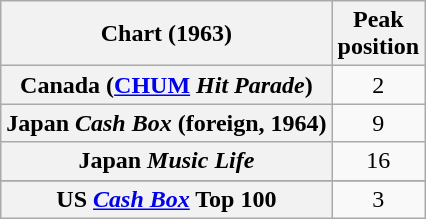<table class="wikitable sortable plainrowheaders">
<tr>
<th scope="col">Chart (1963)</th>
<th scope="col">Peak<br>position</th>
</tr>
<tr>
<th scope="row">Canada (<a href='#'>CHUM</a> <em>Hit Parade</em>)</th>
<td style="text-align:center;">2</td>
</tr>
<tr>
<th scope="row">Japan <em>Cash Box</em> (foreign, 1964)</th>
<td align="center">9</td>
</tr>
<tr>
<th scope="row">Japan <em>Music Life</em></th>
<td align="center">16</td>
</tr>
<tr>
</tr>
<tr>
</tr>
<tr>
<th scope="row">US <a href='#'><em>Cash Box</em></a> Top 100</th>
<td align="center">3</td>
</tr>
</table>
